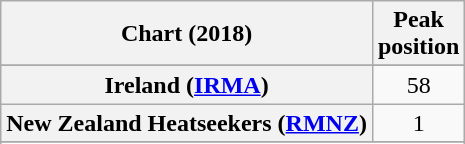<table class="wikitable plainrowheaders sortable" style="text-align:center">
<tr>
<th scope="col">Chart (2018)</th>
<th scope="col">Peak<br> position</th>
</tr>
<tr>
</tr>
<tr>
</tr>
<tr>
<th scope="row">Ireland (<a href='#'>IRMA</a>)</th>
<td>58</td>
</tr>
<tr>
<th scope="row">New Zealand Heatseekers (<a href='#'>RMNZ</a>)</th>
<td>1</td>
</tr>
<tr>
</tr>
<tr>
</tr>
<tr>
</tr>
<tr>
</tr>
<tr>
</tr>
<tr>
</tr>
</table>
